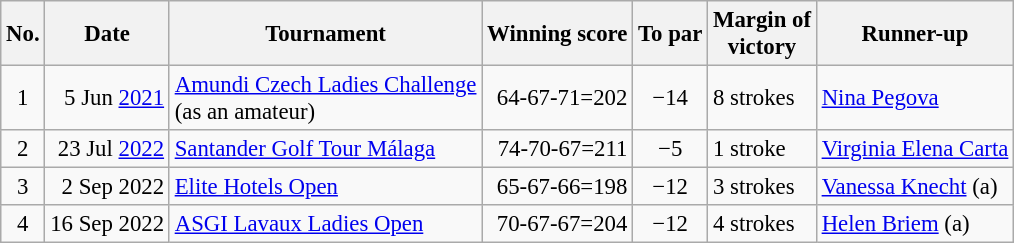<table class="wikitable" style="font-size:95%;">
<tr>
<th>No.</th>
<th>Date</th>
<th>Tournament</th>
<th>Winning score</th>
<th>To par</th>
<th>Margin of<br>victory</th>
<th>Runner-up</th>
</tr>
<tr>
<td align=center>1</td>
<td align=right>5 Jun <a href='#'>2021</a></td>
<td><a href='#'>Amundi Czech Ladies Challenge</a><br> (as an amateur)</td>
<td align=right>64-67-71=202</td>
<td align=center>−14</td>
<td>8 strokes</td>
<td> <a href='#'>Nina Pegova</a></td>
</tr>
<tr>
<td align=center>2</td>
<td align=right>23 Jul <a href='#'>2022</a></td>
<td><a href='#'>Santander Golf Tour Málaga</a></td>
<td align=right>74-70-67=211</td>
<td align=center>−5</td>
<td>1 stroke</td>
<td> <a href='#'>Virginia Elena Carta</a></td>
</tr>
<tr>
<td align=center>3</td>
<td align=right>2 Sep 2022</td>
<td><a href='#'>Elite Hotels Open</a></td>
<td align=right>65-67-66=198</td>
<td align=center>−12</td>
<td>3 strokes</td>
<td> <a href='#'>Vanessa Knecht</a> (a)</td>
</tr>
<tr>
<td align=center>4</td>
<td align=right>16 Sep 2022</td>
<td><a href='#'>ASGI Lavaux Ladies Open</a></td>
<td align=right>70-67-67=204</td>
<td align=center>−12</td>
<td>4 strokes</td>
<td> <a href='#'>Helen Briem</a> (a)</td>
</tr>
</table>
